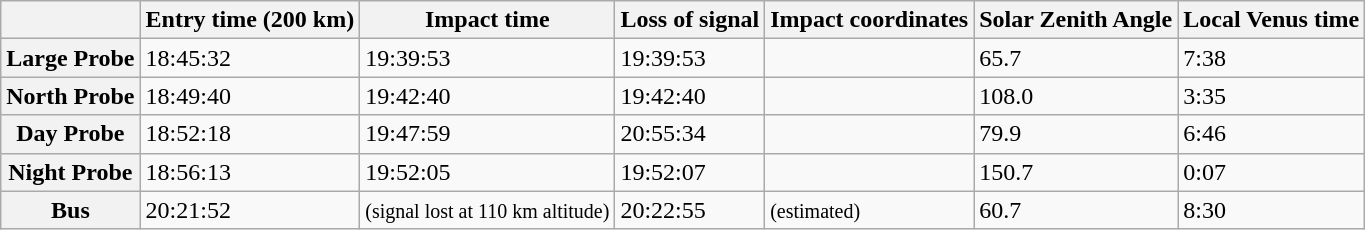<table class="wikitable sortable">
<tr>
<th></th>
<th>Entry time (200 km)</th>
<th>Impact time</th>
<th>Loss of signal</th>
<th>Impact coordinates</th>
<th>Solar Zenith Angle</th>
<th>Local Venus time</th>
</tr>
<tr>
<th>Large Probe</th>
<td>18:45:32</td>
<td>19:39:53</td>
<td>19:39:53</td>
<td></td>
<td>65.7</td>
<td>7:38</td>
</tr>
<tr>
<th>North Probe</th>
<td>18:49:40</td>
<td>19:42:40</td>
<td>19:42:40</td>
<td><br></td>
<td>108.0</td>
<td>3:35</td>
</tr>
<tr>
<th>Day Probe</th>
<td>18:52:18</td>
<td>19:47:59</td>
<td>20:55:34</td>
<td><br></td>
<td>79.9</td>
<td>6:46</td>
</tr>
<tr>
<th>Night Probe</th>
<td>18:56:13</td>
<td>19:52:05</td>
<td>19:52:07</td>
<td></td>
<td>150.7</td>
<td>0:07</td>
</tr>
<tr>
<th>Bus</th>
<td>20:21:52</td>
<td><small>(signal lost at 110 km altitude)</small></td>
<td>20:22:55</td>
<td> <small>(estimated)</small></td>
<td>60.7</td>
<td>8:30</td>
</tr>
</table>
